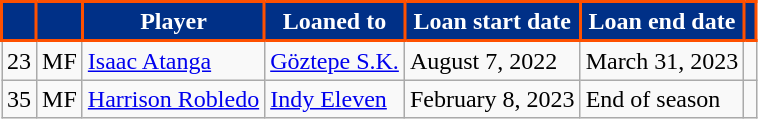<table class="wikitable sortable" style="text-align:left; font-size:100%;">
<tr>
<th style="background-color:#003087; color:#FFFFFF; border:2px solid #FE5000;" scope="col"></th>
<th style="background-color:#003087; color:#FFFFFF; border:2px solid #FE5000;" scope="col"></th>
<th style="background-color:#003087; color:#FFFFFF; border:2px solid #FE5000;" scope="col">Player</th>
<th style="background-color:#003087; color:#FFFFFF; border:2px solid #FE5000;" scope="col">Loaned to</th>
<th style="background-color:#003087; color:#FFFFFF; border:2px solid #FE5000;" scope="col">Loan start date</th>
<th style="background-color:#003087; color:#FFFFFF; border:2px solid #FE5000;" scope="col">Loan end date</th>
<th style="background-color:#003087; color:#FFFFFF; border:2px solid #FE5000;" scope="col"></th>
</tr>
<tr>
<td>23</td>
<td>MF</td>
<td> <a href='#'>Isaac Atanga</a></td>
<td> <a href='#'>Göztepe S.K.</a></td>
<td>August 7, 2022</td>
<td>March 31, 2023</td>
<td></td>
</tr>
<tr>
<td>35</td>
<td>MF</td>
<td> <a href='#'>Harrison Robledo</a></td>
<td> <a href='#'>Indy Eleven</a></td>
<td>February 8, 2023</td>
<td>End of season</td>
<td></td>
</tr>
</table>
